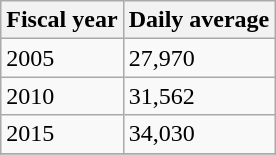<table class="wikitable">
<tr>
<th>Fiscal year</th>
<th>Daily average</th>
</tr>
<tr>
<td>2005</td>
<td>27,970</td>
</tr>
<tr>
<td>2010</td>
<td>31,562</td>
</tr>
<tr>
<td>2015</td>
<td>34,030</td>
</tr>
<tr>
</tr>
</table>
